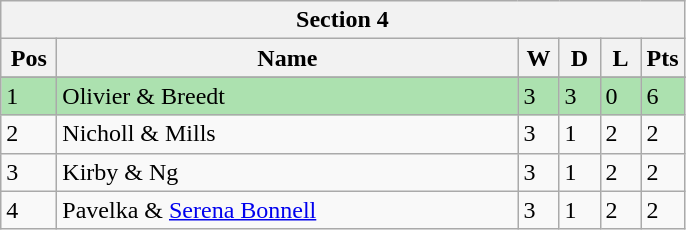<table class="wikitable">
<tr>
<th colspan="6">Section 4</th>
</tr>
<tr>
<th width=30>Pos</th>
<th width=300>Name</th>
<th width=20>W</th>
<th width=20>D</th>
<th width=20>L</th>
<th width=20>Pts</th>
</tr>
<tr>
</tr>
<tr style="background:#ACE1AF;">
<td>1</td>
<td> Olivier & Breedt</td>
<td>3</td>
<td>3</td>
<td>0</td>
<td>6</td>
</tr>
<tr>
<td>2</td>
<td> Nicholl & Mills</td>
<td>3</td>
<td>1</td>
<td>2</td>
<td>2</td>
</tr>
<tr>
<td>3</td>
<td> Kirby & Ng</td>
<td>3</td>
<td>1</td>
<td>2</td>
<td>2</td>
</tr>
<tr>
<td>4</td>
<td> Pavelka &  <a href='#'>Serena Bonnell</a></td>
<td>3</td>
<td>1</td>
<td>2</td>
<td>2</td>
</tr>
</table>
